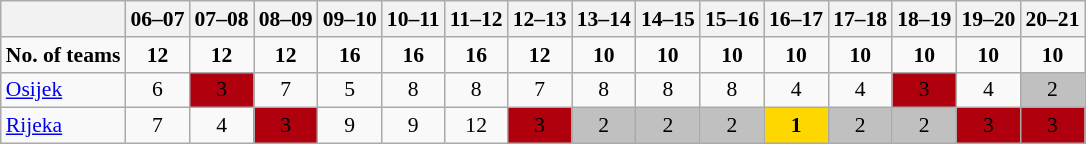<table border=1 bordercolor="#CCCCCC" class=wikitable style="font-size:90%;">
<tr align=LEFT valign=CENTER>
<th></th>
<th>06–07</th>
<th>07–08</th>
<th>08–09</th>
<th>09–10</th>
<th>10–11</th>
<th>11–12</th>
<th>12–13</th>
<th>13–14</th>
<th>14–15</th>
<th>15–16</th>
<th>16–17</th>
<th>17–18</th>
<th>18–19</th>
<th>19–20</th>
<th>20–21</th>
</tr>
<tr align=CENTER>
<td><strong>No. of teams</strong></td>
<td><strong>12</strong></td>
<td><strong>12</strong></td>
<td><strong>12</strong></td>
<td><strong>16</strong></td>
<td><strong>16</strong></td>
<td><strong>16</strong></td>
<td><strong>12</strong></td>
<td><strong>10</strong></td>
<td><strong>10</strong></td>
<td><strong>10</strong></td>
<td><strong>10</strong></td>
<td><strong>10</strong></td>
<td><strong>10</strong></td>
<td><strong>10</strong></td>
<td><strong>10</strong></td>
</tr>
<tr align=CENTER valign=BOTTOM>
<td align=LEFT><a href='#'>Osijek</a></td>
<td>6</td>
<td bgcolor=bronze>3</td>
<td>7</td>
<td>5</td>
<td>8</td>
<td>8</td>
<td>7</td>
<td>8</td>
<td>8</td>
<td>8</td>
<td>4</td>
<td>4</td>
<td bgcolor=bronze>3</td>
<td>4</td>
<td bgcolor=silver>2</td>
</tr>
<tr align=CENTER valign=BOTTOM>
<td align=LEFT><a href='#'>Rijeka</a></td>
<td>7</td>
<td>4</td>
<td bgcolor=bronze>3</td>
<td>9</td>
<td>9</td>
<td>12</td>
<td bgcolor=bronze>3</td>
<td bgcolor=silver>2</td>
<td bgcolor=silver>2</td>
<td bgcolor=silver>2</td>
<td bgcolor=gold><strong>1</strong></td>
<td bgcolor=silver>2</td>
<td bgcolor=silver>2</td>
<td bgcolor=bronze>3</td>
<td bgcolor=bronze>3</td>
</tr>
</table>
